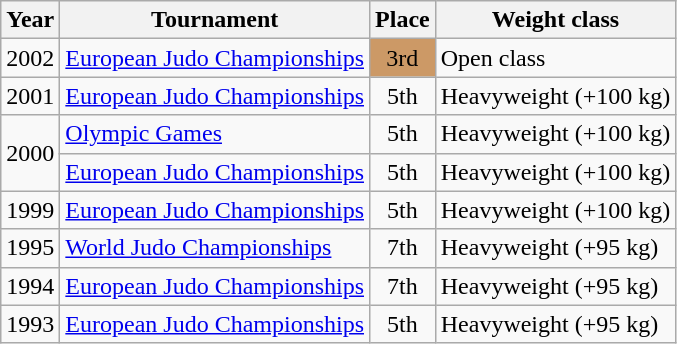<table class=wikitable>
<tr>
<th>Year</th>
<th>Tournament</th>
<th>Place</th>
<th>Weight class</th>
</tr>
<tr>
<td>2002</td>
<td><a href='#'>European Judo Championships</a></td>
<td bgcolor="cc9966" align="center">3rd</td>
<td>Open class</td>
</tr>
<tr>
<td>2001</td>
<td><a href='#'>European Judo Championships</a></td>
<td align="center">5th</td>
<td>Heavyweight (+100 kg)</td>
</tr>
<tr>
<td rowspan=2>2000</td>
<td><a href='#'>Olympic Games</a></td>
<td align="center">5th</td>
<td>Heavyweight (+100 kg)</td>
</tr>
<tr>
<td><a href='#'>European Judo Championships</a></td>
<td align="center">5th</td>
<td>Heavyweight (+100 kg)</td>
</tr>
<tr>
<td>1999</td>
<td><a href='#'>European Judo Championships</a></td>
<td align="center">5th</td>
<td>Heavyweight (+100 kg)</td>
</tr>
<tr>
<td>1995</td>
<td><a href='#'>World Judo Championships</a></td>
<td align="center">7th</td>
<td>Heavyweight (+95 kg)</td>
</tr>
<tr>
<td>1994</td>
<td><a href='#'>European Judo Championships</a></td>
<td align="center">7th</td>
<td>Heavyweight (+95 kg)</td>
</tr>
<tr>
<td>1993</td>
<td><a href='#'>European Judo Championships</a></td>
<td align="center">5th</td>
<td>Heavyweight (+95 kg)</td>
</tr>
</table>
